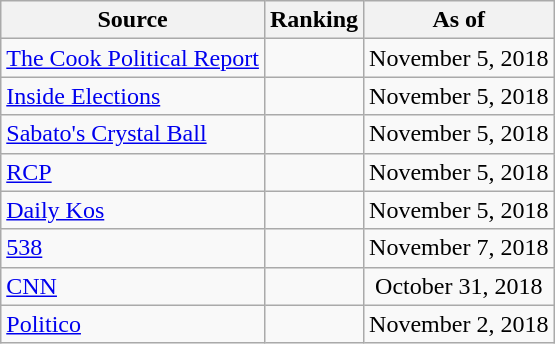<table class="wikitable" style="text-align:center">
<tr>
<th>Source</th>
<th>Ranking</th>
<th>As of</th>
</tr>
<tr>
<td align=left><a href='#'>The Cook Political Report</a></td>
<td></td>
<td>November 5, 2018</td>
</tr>
<tr>
<td align=left><a href='#'>Inside Elections</a></td>
<td></td>
<td>November 5, 2018</td>
</tr>
<tr>
<td align=left><a href='#'>Sabato's Crystal Ball</a></td>
<td></td>
<td>November 5, 2018</td>
</tr>
<tr>
<td align="left"><a href='#'>RCP</a></td>
<td></td>
<td>November 5, 2018</td>
</tr>
<tr>
<td align="left"><a href='#'>Daily Kos</a></td>
<td></td>
<td>November 5, 2018</td>
</tr>
<tr>
<td align="left"><a href='#'>538</a></td>
<td></td>
<td>November 7, 2018</td>
</tr>
<tr>
<td align="left"><a href='#'>CNN</a></td>
<td></td>
<td>October 31, 2018</td>
</tr>
<tr>
<td align="left"><a href='#'>Politico</a></td>
<td></td>
<td>November 2, 2018</td>
</tr>
</table>
